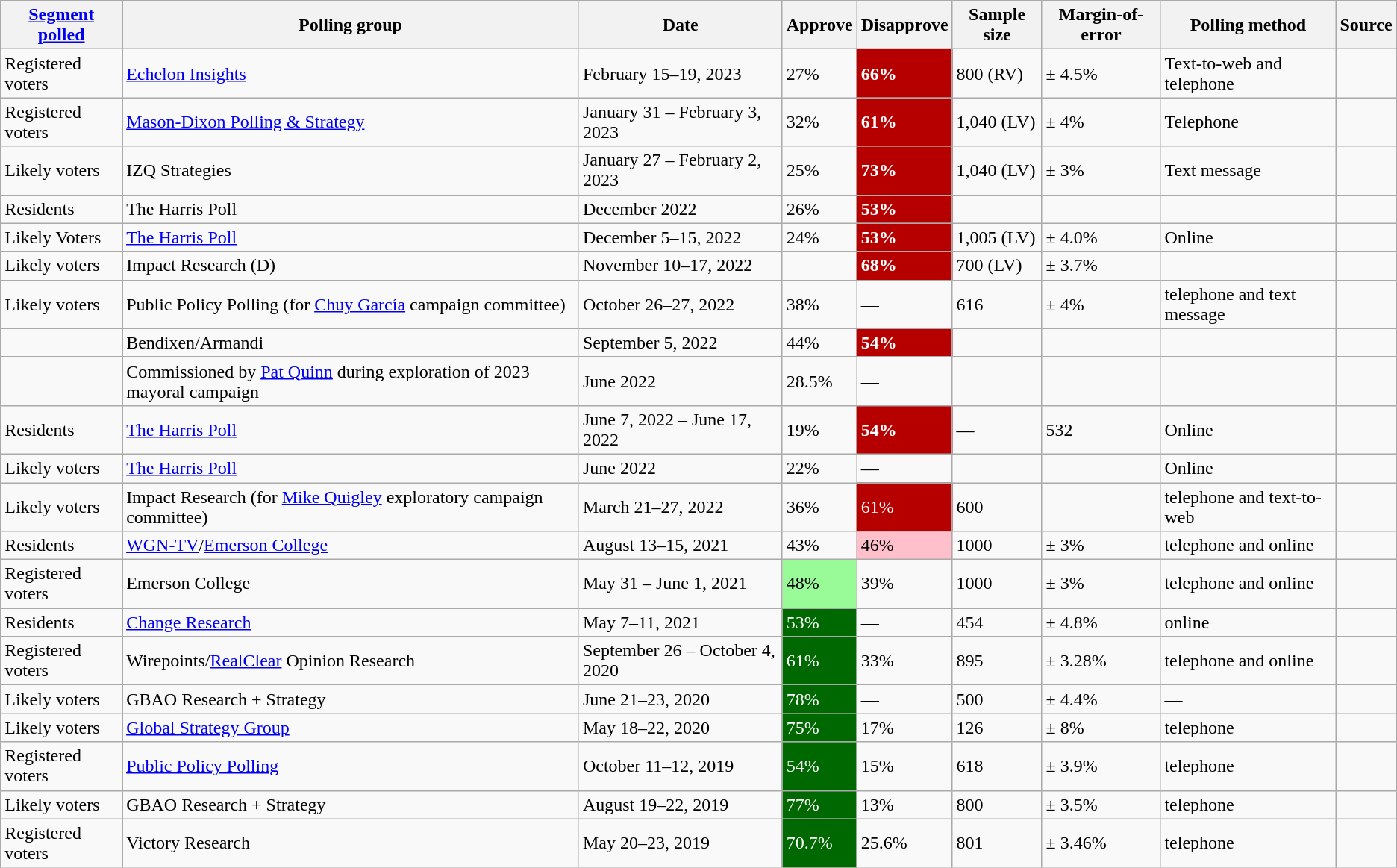<table class="wikitable sortable">
<tr>
<th><a href='#'>Segment polled</a></th>
<th>Polling group</th>
<th>Date</th>
<th>Approve</th>
<th>Disapprove</th>
<th>Sample size</th>
<th>Margin-of-error</th>
<th>Polling method</th>
<th>Source</th>
</tr>
<tr>
<td>Registered voters</td>
<td><a href='#'>Echelon Insights</a></td>
<td>February 15–19, 2023</td>
<td>27%</td>
<td style="background: #B60000; color: white"><strong>66%</strong></td>
<td>800 (RV)</td>
<td>± 4.5%</td>
<td>Text-to-web and telephone</td>
<td></td>
</tr>
<tr>
<td>Registered voters</td>
<td><a href='#'>Mason-Dixon Polling & Strategy</a></td>
<td>January 31 – February 3, 2023</td>
<td>32%</td>
<td style="background: #B60000; color: white"><strong>61%</strong></td>
<td>1,040 (LV)</td>
<td>± 4%</td>
<td>Telephone</td>
<td></td>
</tr>
<tr>
<td>Likely voters</td>
<td>IZQ Strategies</td>
<td>January 27 – February 2, 2023</td>
<td>25%</td>
<td style="background: #B60000; color: white"><strong>73%</strong></td>
<td>1,040 (LV)</td>
<td>± 3%</td>
<td>Text message</td>
<td></td>
</tr>
<tr>
<td>Residents</td>
<td>The Harris Poll</td>
<td>December 2022</td>
<td>26%</td>
<td style="background: #B60000; color: white"><strong>53%</strong></td>
<td></td>
<td></td>
<td></td>
<td></td>
</tr>
<tr>
<td>Likely Voters</td>
<td><a href='#'>The Harris Poll</a></td>
<td>December 5–15, 2022</td>
<td>24%</td>
<td style="background: #B60000; color: white"><strong>53%</strong></td>
<td>1,005 (LV)</td>
<td>± 4.0%</td>
<td>Online</td>
<td></td>
</tr>
<tr>
<td>Likely voters</td>
<td style="text-align:left;">Impact Research (D) </td>
<td>November 10–17, 2022</td>
<td></td>
<td style="background: #B60000; color: white"><strong>68%</strong></td>
<td>700 (LV)</td>
<td>± 3.7%</td>
<td></td>
<td></td>
</tr>
<tr>
<td>Likely voters</td>
<td>Public Policy Polling (for <a href='#'>Chuy García</a> campaign committee)</td>
<td>October 26–27, 2022</td>
<td>38%</td>
<td>—</td>
<td>616</td>
<td>± 4%</td>
<td>telephone and text message</td>
<td></td>
</tr>
<tr>
<td></td>
<td>Bendixen/Armandi</td>
<td>September 5, 2022</td>
<td>44%</td>
<td style="background: #B60000; color: white"><strong>54%</strong></td>
<td></td>
<td></td>
<td></td>
<td></td>
</tr>
<tr>
<td></td>
<td>Commissioned by <a href='#'>Pat Quinn</a> during exploration of 2023 mayoral campaign</td>
<td>June 2022</td>
<td>28.5%</td>
<td>—</td>
<td></td>
<td></td>
<td></td>
<td></td>
</tr>
<tr>
<td>Residents</td>
<td><a href='#'>The Harris Poll</a></td>
<td>June 7, 2022 – June 17, 2022</td>
<td>19%</td>
<td style="background: #B60000; color: white"><strong>54%</strong></td>
<td>—</td>
<td>532</td>
<td>Online</td>
<td></td>
</tr>
<tr>
<td>Likely voters</td>
<td><a href='#'>The Harris Poll</a></td>
<td>June 2022</td>
<td>22%</td>
<td>—</td>
<td></td>
<td></td>
<td>Online</td>
<td></td>
</tr>
<tr>
<td>Likely voters</td>
<td>Impact Research (for <a href='#'>Mike Quigley</a> exploratory campaign committee)</td>
<td>March 21–27, 2022</td>
<td>36%</td>
<td style="background: #B60000; color: white">61%</td>
<td>600</td>
<td></td>
<td>telephone and text-to-web</td>
<td></td>
</tr>
<tr>
<td>Residents</td>
<td><a href='#'>WGN-TV</a>/<a href='#'>Emerson College</a></td>
<td>August 13–15, 2021</td>
<td>43%</td>
<td style="background: pink; color: black">46%</td>
<td>1000</td>
<td>± 3%</td>
<td>telephone and online</td>
<td></td>
</tr>
<tr>
<td>Registered voters</td>
<td>Emerson College</td>
<td>May 31 – June 1, 2021</td>
<td style="background: PaleGreen; color: black">48%</td>
<td>39%</td>
<td>1000</td>
<td>± 3%</td>
<td>telephone and online</td>
<td></td>
</tr>
<tr>
<td>Residents</td>
<td><a href='#'>Change Research</a></td>
<td>May 7–11, 2021</td>
<td style="background:#006800; color: white">53%</td>
<td>—</td>
<td>454</td>
<td>± 4.8%</td>
<td>online</td>
<td></td>
</tr>
<tr>
<td>Registered voters</td>
<td>Wirepoints/<a href='#'>RealClear</a> Opinion Research</td>
<td>September 26 – October 4, 2020</td>
<td style="background:#006800; color: white">61%</td>
<td>33%</td>
<td>895</td>
<td>± 3.28%</td>
<td>telephone and online</td>
<td></td>
</tr>
<tr>
<td>Likely voters</td>
<td>GBAO Research + Strategy</td>
<td>June 21–23, 2020</td>
<td style="background:#006800; color: white">78%</td>
<td>—</td>
<td>500</td>
<td>± 4.4%</td>
<td>—</td>
<td></td>
</tr>
<tr>
<td>Likely voters</td>
<td><a href='#'>Global Strategy Group</a></td>
<td>May 18–22, 2020</td>
<td style="background:#006800; color: white">75%</td>
<td>17%</td>
<td>126</td>
<td>± 8%</td>
<td>telephone</td>
<td></td>
</tr>
<tr>
<td>Registered voters</td>
<td><a href='#'>Public Policy Polling</a></td>
<td>October 11–12, 2019</td>
<td style="background:#006800; color: white">54%</td>
<td>15%</td>
<td>618</td>
<td>± 3.9%</td>
<td>telephone</td>
<td></td>
</tr>
<tr>
<td>Likely voters</td>
<td>GBAO Research + Strategy</td>
<td>August 19–22, 2019</td>
<td style="background:#006800; color: white">77%</td>
<td>13%</td>
<td>800</td>
<td>± 3.5%</td>
<td>telephone</td>
<td></td>
</tr>
<tr>
<td>Registered voters</td>
<td>Victory Research</td>
<td>May 20–23, 2019</td>
<td style="background:#006800; color: white">70.7%</td>
<td>25.6%</td>
<td>801</td>
<td>± 3.46%</td>
<td>telephone</td>
<td></td>
</tr>
</table>
